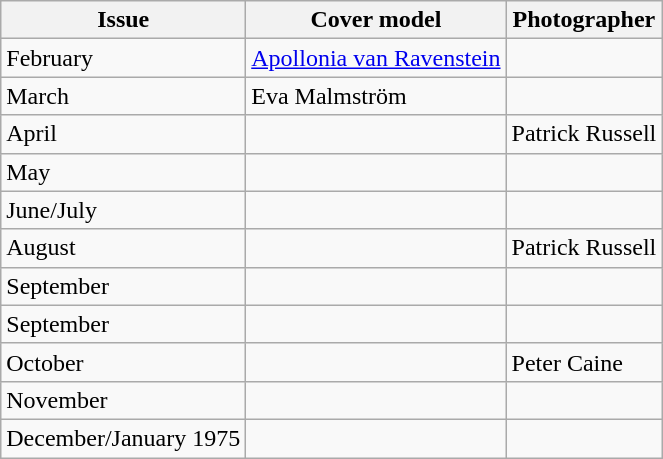<table class="wikitable">
<tr>
<th>Issue</th>
<th>Cover model</th>
<th>Photographer</th>
</tr>
<tr>
<td>February</td>
<td><a href='#'>Apollonia van Ravenstein</a></td>
<td></td>
</tr>
<tr>
<td>March</td>
<td>Eva Malmström</td>
<td></td>
</tr>
<tr>
<td>April</td>
<td></td>
<td>Patrick Russell</td>
</tr>
<tr>
<td>May</td>
<td></td>
<td></td>
</tr>
<tr>
<td>June/July</td>
<td></td>
<td></td>
</tr>
<tr>
<td>August</td>
<td></td>
<td>Patrick Russell</td>
</tr>
<tr>
<td>September</td>
<td></td>
<td></td>
</tr>
<tr>
<td>September</td>
<td></td>
<td></td>
</tr>
<tr>
<td>October</td>
<td></td>
<td>Peter Caine</td>
</tr>
<tr>
<td>November</td>
<td></td>
<td></td>
</tr>
<tr>
<td>December/January 1975</td>
<td></td>
<td></td>
</tr>
</table>
